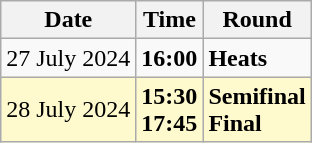<table class="wikitable">
<tr>
<th>Date</th>
<th>Time</th>
<th>Round</th>
</tr>
<tr>
<td>27 July 2024</td>
<td><strong>16:00</strong></td>
<td><strong>Heats</strong></td>
</tr>
<tr style=background:lemonchiffon>
<td>28 July 2024</td>
<td><strong>15:30</strong><br><strong>17:45</strong></td>
<td><strong>Semifinal</strong><br><strong>Final</strong></td>
</tr>
</table>
